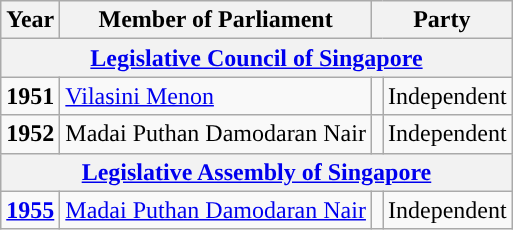<table class="wikitable">
<tr>
<th>Year</th>
<th>Member of Parliament</th>
<th colspan="2">Party</th>
</tr>
<tr>
<th colspan="4"><a href='#'>Legislative Council of Singapore</a></th>
</tr>
<tr>
<td><strong>1951</strong></td>
<td><a href='#'>Vilasini Menon</a></td>
<td></td>
<td>Independent</td>
</tr>
<tr>
<td><strong>1952</strong></td>
<td>Madai Puthan Damodaran Nair</td>
<td></td>
<td>Independent</td>
</tr>
<tr>
<th colspan="4"><a href='#'>Legislative Assembly of Singapore</a></th>
</tr>
<tr>
<td><a href='#'><strong>1955</strong></a></td>
<td><a href='#'>Madai Puthan Damodaran Nair</a></td>
<td></td>
<td>Independent</td>
</tr>
</table>
